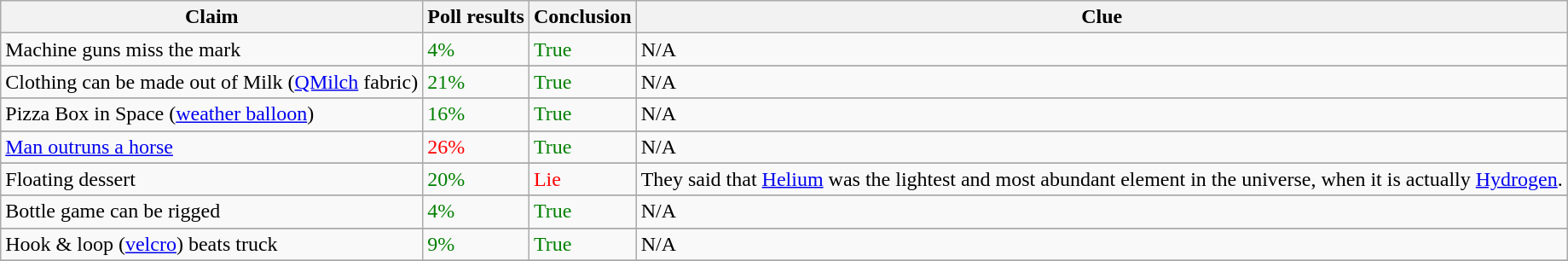<table class="wikitable plainrowheaders">
<tr>
<th>Claim</th>
<th>Poll results</th>
<th>Conclusion</th>
<th>Clue</th>
</tr>
<tr>
<td>Machine guns miss the mark</td>
<td style="color:green">4%</td>
<td style="color:green">True</td>
<td>N/A</td>
</tr>
<tr>
</tr>
<tr>
<td>Clothing can be made out of Milk (<a href='#'>QMilch</a> fabric)</td>
<td style="color:green">21%</td>
<td style="color:green">True</td>
<td>N/A</td>
</tr>
<tr>
</tr>
<tr>
<td>Pizza Box in Space (<a href='#'>weather balloon</a>)</td>
<td style="color:green">16%</td>
<td style="color:green">True</td>
<td>N/A</td>
</tr>
<tr>
</tr>
<tr>
<td><a href='#'>Man outruns a horse</a></td>
<td style="color:red">26%</td>
<td style="color:green">True</td>
<td>N/A</td>
</tr>
<tr>
</tr>
<tr>
<td>Floating dessert</td>
<td style="color:green">20%</td>
<td style="color:red">Lie</td>
<td>They said that <a href='#'>Helium</a> was the lightest and most abundant element in the universe, when it is actually <a href='#'>Hydrogen</a>.</td>
</tr>
<tr>
</tr>
<tr>
<td>Bottle game can be rigged</td>
<td style="color:green">4%</td>
<td style="color:green">True</td>
<td>N/A</td>
</tr>
<tr>
</tr>
<tr>
<td>Hook & loop (<a href='#'>velcro</a>) beats truck</td>
<td style="color:green">9%</td>
<td style="color:green">True</td>
<td>N/A</td>
</tr>
<tr>
</tr>
</table>
